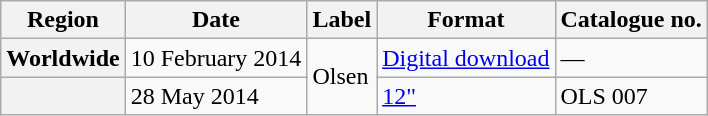<table class="wikitable">
<tr>
<th scope="col">Region</th>
<th scope="col">Date</th>
<th scope="col">Label</th>
<th scope="col">Format</th>
<th scope="col">Catalogue no.</th>
</tr>
<tr>
<th scope="row">Worldwide</th>
<td>10 February 2014</td>
<td rowspan="2">Olsen</td>
<td><a href='#'>Digital download</a></td>
<td>—</td>
</tr>
<tr>
<th scope="row"></th>
<td>28 May 2014</td>
<td><a href='#'>12"</a></td>
<td>OLS 007</td>
</tr>
</table>
